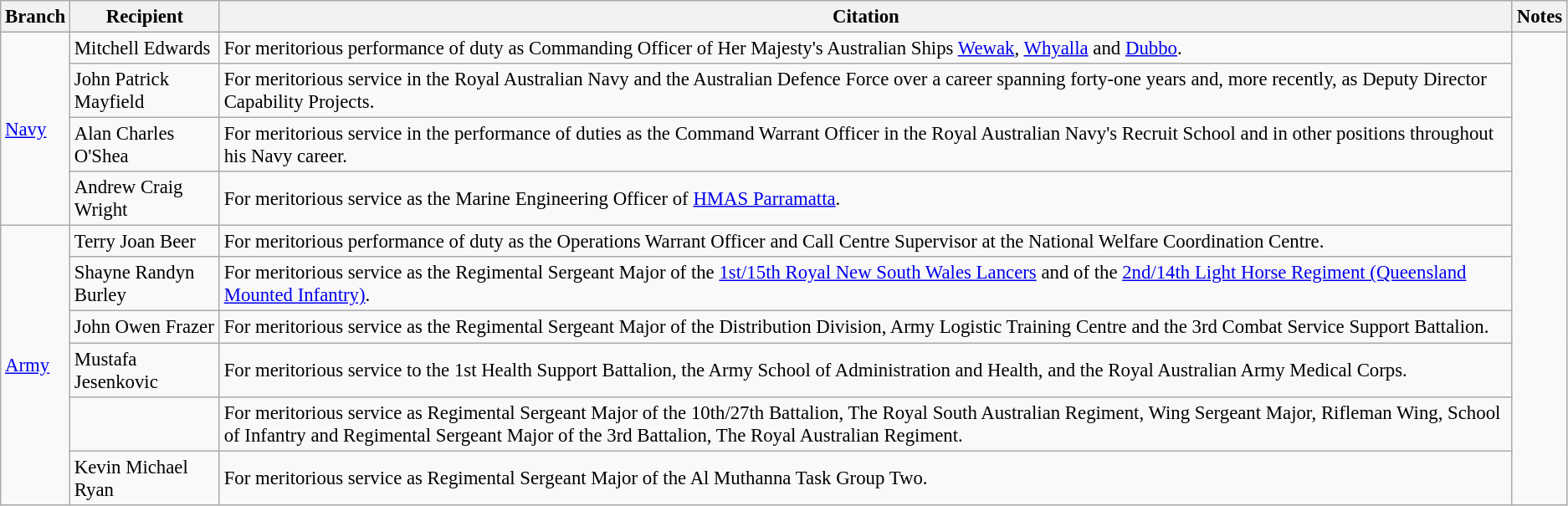<table class="wikitable" style="font-size:95%;">
<tr>
<th>Branch</th>
<th>Recipient</th>
<th>Citation</th>
<th>Notes</th>
</tr>
<tr>
<td rowspan=4><a href='#'>Navy</a></td>
<td> Mitchell Edwards </td>
<td>For meritorious performance of duty as Commanding Officer of Her Majesty's Australian Ships <a href='#'>Wewak</a>, <a href='#'>Whyalla</a> and <a href='#'>Dubbo</a>.</td>
<td rowspan=10></td>
</tr>
<tr>
<td> John Patrick Mayfield </td>
<td>For meritorious service in the Royal Australian Navy and the Australian Defence Force over a career spanning forty-one years and, more recently, as Deputy Director Capability Projects.</td>
</tr>
<tr>
<td> Alan Charles O'Shea</td>
<td>For meritorious service in the performance of duties as the Command Warrant Officer in the Royal Australian Navy's Recruit School and in other positions throughout his Navy career.</td>
</tr>
<tr>
<td> Andrew Craig Wright </td>
<td>For meritorious service as the Marine Engineering Officer of <a href='#'>HMAS Parramatta</a>.</td>
</tr>
<tr>
<td rowspan=6><a href='#'>Army</a></td>
<td> Terry Joan Beer</td>
<td>For meritorious performance of duty as the Operations Warrant Officer and Call Centre Supervisor at the National Welfare Coordination Centre.</td>
</tr>
<tr>
<td> Shayne Randyn Burley</td>
<td>For meritorious service as the Regimental Sergeant Major of the <a href='#'>1st/15th Royal New South Wales Lancers</a> and of the <a href='#'>2nd/14th Light Horse Regiment (Queensland Mounted Infantry)</a>.</td>
</tr>
<tr>
<td> John Owen Frazer</td>
<td>For meritorious service as the Regimental Sergeant Major of the Distribution Division, Army Logistic Training Centre and the 3rd Combat Service Support Battalion.</td>
</tr>
<tr>
<td> Mustafa Jesenkovic </td>
<td>For meritorious service to the 1st Health Support Battalion, the Army School of Administration and Health, and the Royal Australian Army Medical Corps.</td>
</tr>
<tr>
<td></td>
<td>For meritorious service as Regimental Sergeant Major of the 10th/27th Battalion, The Royal South Australian Regiment, Wing Sergeant Major, Rifleman Wing, School of Infantry and Regimental Sergeant Major of the 3rd Battalion, The Royal Australian Regiment.</td>
</tr>
<tr>
<td> Kevin Michael Ryan</td>
<td>For meritorious service as Regimental Sergeant Major of the Al Muthanna Task Group Two.</td>
</tr>
</table>
